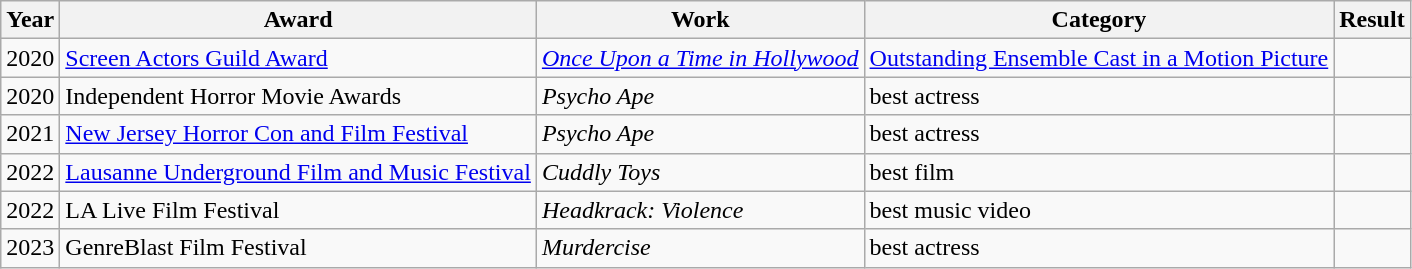<table class="wikitable">
<tr>
<th>Year</th>
<th>Award</th>
<th>Work</th>
<th>Category</th>
<th>Result</th>
</tr>
<tr>
<td>2020</td>
<td><a href='#'>Screen Actors Guild Award</a></td>
<td><em><a href='#'>Once Upon a Time in Hollywood</a></em></td>
<td><a href='#'>Outstanding Ensemble Cast in a Motion Picture</a></td>
<td></td>
</tr>
<tr>
<td>2020</td>
<td>Independent Horror Movie Awards</td>
<td><em>Psycho Ape</em></td>
<td>best actress</td>
<td></td>
</tr>
<tr>
<td>2021</td>
<td><a href='#'>New Jersey Horror Con and Film Festival</a></td>
<td><em>Psycho Ape</em></td>
<td>best actress</td>
<td></td>
</tr>
<tr>
<td>2022</td>
<td><a href='#'>Lausanne Underground Film and Music Festival</a></td>
<td><em>Cuddly Toys</em></td>
<td>best film</td>
<td></td>
</tr>
<tr>
<td>2022</td>
<td>LA Live Film Festival</td>
<td><em>Headkrack: Violence</em></td>
<td>best music video</td>
<td></td>
</tr>
<tr>
<td>2023</td>
<td>GenreBlast Film Festival</td>
<td><em>Murdercise</em></td>
<td>best actress</td>
<td></td>
</tr>
</table>
